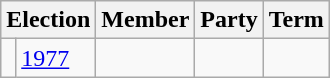<table class="wikitable">
<tr>
<th colspan="2">Election</th>
<th>Member</th>
<th>Party</th>
<th>Term</th>
</tr>
<tr>
<td style="background-color: "></td>
<td><a href='#'>1977</a></td>
<td></td>
<td></td>
<td></td>
</tr>
</table>
